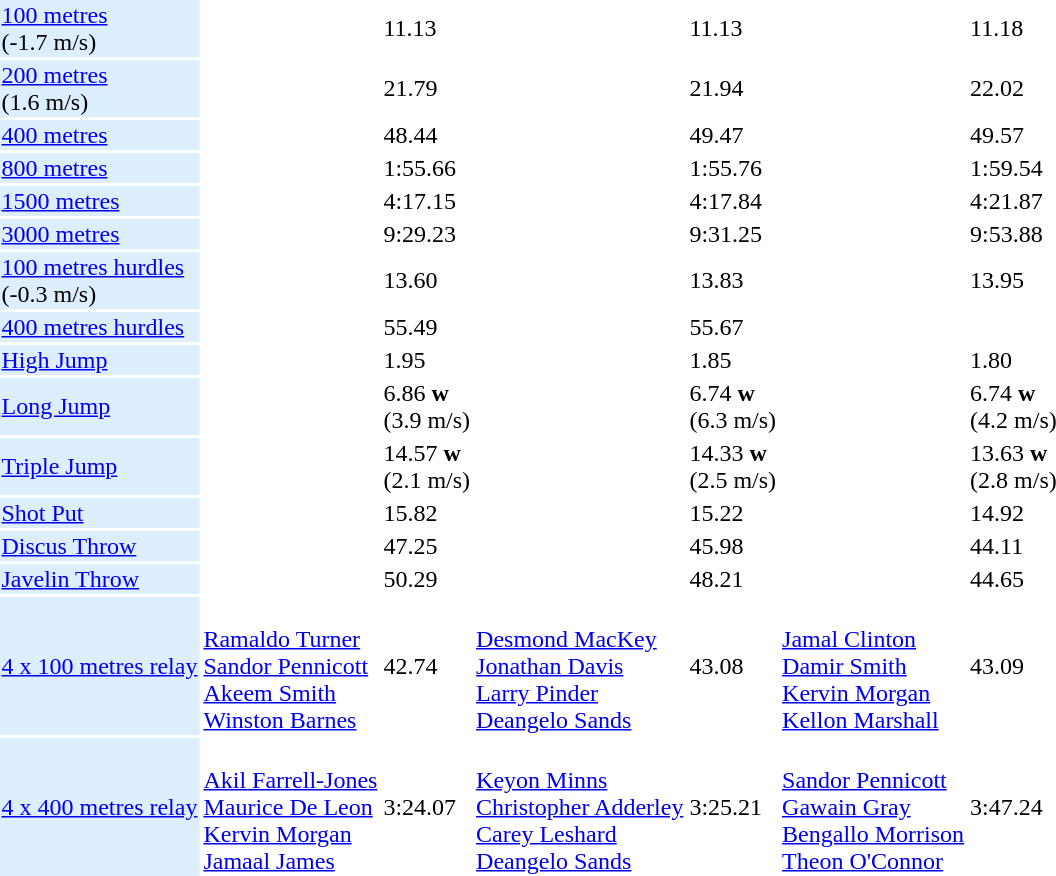<table>
<tr>
<td bgcolor = DDEEFF><a href='#'>100 metres</a> <br> (-1.7 m/s)</td>
<td></td>
<td>11.13</td>
<td></td>
<td>11.13</td>
<td></td>
<td>11.18</td>
</tr>
<tr>
<td bgcolor = DDEEFF><a href='#'>200 metres</a> <br> (1.6 m/s)</td>
<td></td>
<td>21.79</td>
<td></td>
<td>21.94</td>
<td></td>
<td>22.02</td>
</tr>
<tr>
<td bgcolor = DDEEFF><a href='#'>400 metres</a></td>
<td></td>
<td>48.44</td>
<td></td>
<td>49.47</td>
<td></td>
<td>49.57</td>
</tr>
<tr>
<td bgcolor = DDEEFF><a href='#'>800 metres</a></td>
<td></td>
<td>1:55.66</td>
<td></td>
<td>1:55.76</td>
<td></td>
<td>1:59.54</td>
</tr>
<tr>
<td bgcolor = DDEEFF><a href='#'>1500 metres</a></td>
<td></td>
<td>4:17.15</td>
<td></td>
<td>4:17.84</td>
<td></td>
<td>4:21.87</td>
</tr>
<tr>
<td bgcolor = DDEEFF><a href='#'>3000 metres</a></td>
<td></td>
<td>9:29.23</td>
<td></td>
<td>9:31.25</td>
<td></td>
<td>9:53.88</td>
</tr>
<tr>
<td bgcolor = DDEEFF><a href='#'>100 metres hurdles</a> <br> (-0.3 m/s)</td>
<td></td>
<td>13.60</td>
<td></td>
<td>13.83</td>
<td></td>
<td>13.95</td>
</tr>
<tr>
<td bgcolor = DDEEFF><a href='#'>400 metres hurdles</a></td>
<td></td>
<td>55.49</td>
<td></td>
<td>55.67</td>
<td></td>
<td></td>
</tr>
<tr>
<td bgcolor = DDEEFF><a href='#'>High Jump</a></td>
<td></td>
<td>1.95</td>
<td></td>
<td>1.85</td>
<td> <br> </td>
<td>1.80</td>
</tr>
<tr>
<td bgcolor = DDEEFF><a href='#'>Long Jump</a></td>
<td></td>
<td>6.86 <strong>w</strong>  <br> (3.9 m/s)</td>
<td></td>
<td>6.74 <strong>w</strong> <br> (6.3 m/s)</td>
<td></td>
<td>6.74 <strong>w</strong> <br> (4.2 m/s)</td>
</tr>
<tr>
<td bgcolor = DDEEFF><a href='#'>Triple Jump</a></td>
<td></td>
<td>14.57 <strong>w</strong> <br> (2.1 m/s)</td>
<td></td>
<td>14.33 <strong>w</strong> <br> (2.5 m/s)</td>
<td></td>
<td>13.63 <strong>w</strong> <br> (2.8 m/s)</td>
</tr>
<tr>
<td bgcolor = DDEEFF><a href='#'>Shot Put</a></td>
<td></td>
<td>15.82</td>
<td></td>
<td>15.22</td>
<td></td>
<td>14.92</td>
</tr>
<tr>
<td bgcolor = DDEEFF><a href='#'>Discus Throw</a></td>
<td></td>
<td>47.25</td>
<td></td>
<td>45.98</td>
<td></td>
<td>44.11</td>
</tr>
<tr>
<td bgcolor = DDEEFF><a href='#'>Javelin Throw</a></td>
<td></td>
<td>50.29</td>
<td></td>
<td>48.21</td>
<td></td>
<td>44.65</td>
</tr>
<tr>
<td bgcolor = DDEEFF><a href='#'>4 x 100 metres relay</a></td>
<td> <br> <a href='#'>Ramaldo Turner</a> <br> <a href='#'>Sandor Pennicott</a> <br> <a href='#'>Akeem Smith</a> <br> <a href='#'>Winston Barnes</a></td>
<td>42.74</td>
<td> <br> <a href='#'>Desmond MacKey</a> <br> <a href='#'>Jonathan Davis</a> <br> <a href='#'>Larry Pinder</a> <br> <a href='#'>Deangelo Sands</a></td>
<td>43.08</td>
<td> <br> <a href='#'>Jamal Clinton</a> <br> <a href='#'>Damir Smith</a> <br> <a href='#'>Kervin Morgan</a> <br> <a href='#'>Kellon Marshall</a></td>
<td>43.09</td>
</tr>
<tr>
<td bgcolor = DDEEFF><a href='#'>4 x 400 metres relay</a></td>
<td> <br> <a href='#'>Akil Farrell-Jones</a> <br> <a href='#'>Maurice De Leon</a> <br> <a href='#'>Kervin Morgan</a> <br> <a href='#'>Jamaal James</a></td>
<td>3:24.07</td>
<td> <br> <a href='#'>Keyon Minns</a> <br> <a href='#'>Christopher Adderley</a> <br> <a href='#'>Carey Leshard</a> <br> <a href='#'>Deangelo Sands</a></td>
<td>3:25.21</td>
<td> <br> <a href='#'>Sandor Pennicott</a> <br> <a href='#'>Gawain Gray</a> <br> <a href='#'>Bengallo Morrison</a> <br> <a href='#'>Theon O'Connor</a></td>
<td>3:47.24</td>
</tr>
</table>
